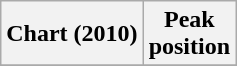<table class="wikitable plainrowheaders" style="text-align:center">
<tr>
<th>Chart (2010)</th>
<th>Peak<br>position</th>
</tr>
<tr>
</tr>
</table>
